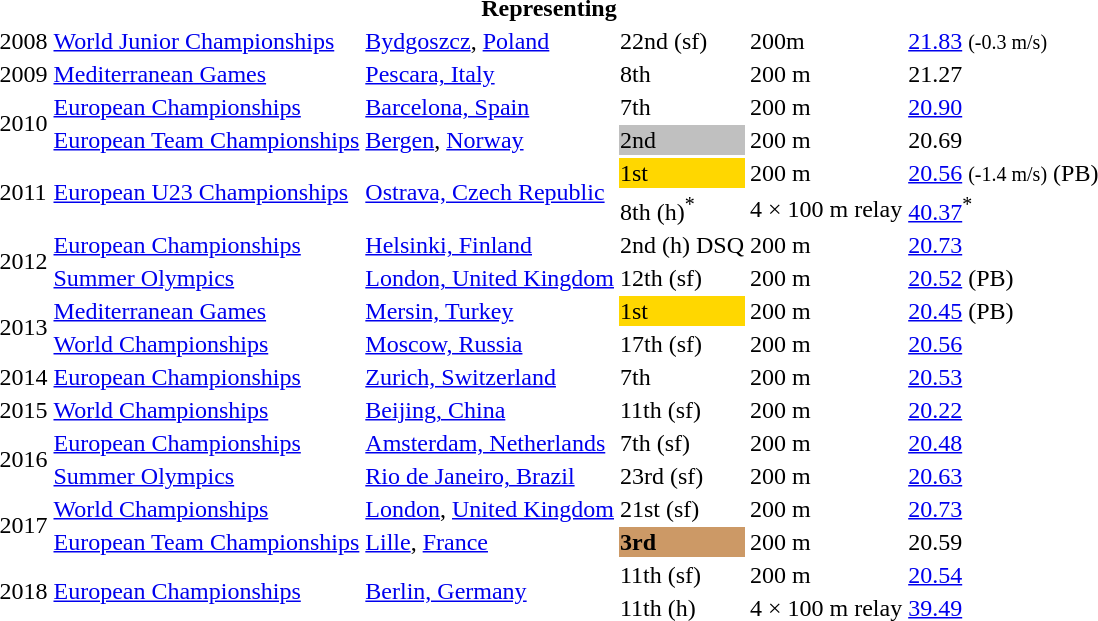<table>
<tr>
<th colspan="6">Representing </th>
</tr>
<tr>
<td>2008</td>
<td><a href='#'>World Junior Championships</a></td>
<td><a href='#'>Bydgoszcz</a>, <a href='#'>Poland</a></td>
<td>22nd (sf)</td>
<td>200m</td>
<td><a href='#'>21.83</a> <small>(-0.3 m/s)</small></td>
</tr>
<tr>
<td>2009</td>
<td><a href='#'>Mediterranean Games</a></td>
<td><a href='#'>Pescara, Italy</a></td>
<td>8th</td>
<td>200 m</td>
<td>21.27</td>
</tr>
<tr>
<td rowspan=2>2010</td>
<td><a href='#'>European Championships</a></td>
<td><a href='#'>Barcelona, Spain</a></td>
<td>7th</td>
<td>200 m</td>
<td><a href='#'>20.90</a></td>
</tr>
<tr>
<td><a href='#'>European Team Championships</a></td>
<td><a href='#'>Bergen</a>, <a href='#'>Norway</a></td>
<td bgcolor=silver>2nd</td>
<td>200 m</td>
<td>20.69</td>
</tr>
<tr>
<td rowspan=2>2011</td>
<td rowspan=2><a href='#'>European U23 Championships</a></td>
<td rowspan=2><a href='#'>Ostrava, Czech Republic</a></td>
<td bgcolor="gold">1st</td>
<td>200 m</td>
<td><a href='#'>20.56</a> <small>(-1.4 m/s)</small> (PB)</td>
</tr>
<tr>
<td>8th (h)<sup>*</sup></td>
<td>4 × 100 m relay</td>
<td><a href='#'>40.37</a><sup>*</sup></td>
</tr>
<tr>
<td rowspan=2>2012</td>
<td><a href='#'>European Championships</a></td>
<td><a href='#'>Helsinki, Finland</a></td>
<td>2nd (h) DSQ</td>
<td>200 m</td>
<td><a href='#'>20.73</a></td>
</tr>
<tr>
<td><a href='#'>Summer Olympics</a></td>
<td><a href='#'>London, United Kingdom</a></td>
<td>12th (sf)</td>
<td>200 m</td>
<td><a href='#'>20.52</a> (PB)</td>
</tr>
<tr>
<td rowspan=2>2013</td>
<td><a href='#'>Mediterranean Games</a></td>
<td><a href='#'>Mersin, Turkey</a></td>
<td bgcolor="gold">1st</td>
<td>200 m</td>
<td><a href='#'>20.45</a>  (PB)</td>
</tr>
<tr>
<td><a href='#'>World Championships</a></td>
<td><a href='#'>Moscow, Russia</a></td>
<td>17th (sf)</td>
<td>200 m</td>
<td><a href='#'>20.56</a></td>
</tr>
<tr>
<td>2014</td>
<td><a href='#'>European Championships</a></td>
<td><a href='#'>Zurich, Switzerland</a></td>
<td>7th</td>
<td>200 m</td>
<td><a href='#'>20.53</a></td>
</tr>
<tr>
<td>2015</td>
<td><a href='#'>World Championships</a></td>
<td><a href='#'>Beijing, China</a></td>
<td>11th (sf)</td>
<td>200 m</td>
<td><a href='#'>20.22</a></td>
</tr>
<tr>
<td rowspan=2>2016</td>
<td><a href='#'>European Championships</a></td>
<td><a href='#'>Amsterdam, Netherlands</a></td>
<td>7th (sf)</td>
<td>200 m</td>
<td><a href='#'>20.48</a></td>
</tr>
<tr>
<td><a href='#'>Summer Olympics</a></td>
<td><a href='#'>Rio de Janeiro, Brazil</a></td>
<td>23rd (sf)</td>
<td>200 m</td>
<td><a href='#'>20.63</a></td>
</tr>
<tr>
<td rowspan=2>2017</td>
<td><a href='#'>World Championships</a></td>
<td><a href='#'>London</a>, <a href='#'>United Kingdom</a></td>
<td>21st (sf)</td>
<td>200 m</td>
<td><a href='#'>20.73</a></td>
</tr>
<tr>
<td><a href='#'>European Team Championships</a></td>
<td><a href='#'>Lille</a>, <a href='#'>France</a></td>
<td bgcolor="cc9966"><strong>3rd</strong></td>
<td>200 m</td>
<td>20.59</td>
</tr>
<tr>
<td rowspan=2>2018</td>
<td rowspan=2><a href='#'>European Championships</a></td>
<td rowspan=2><a href='#'>Berlin, Germany</a></td>
<td>11th (sf)</td>
<td>200 m</td>
<td><a href='#'>20.54</a></td>
</tr>
<tr>
<td>11th (h)</td>
<td>4 × 100 m relay</td>
<td><a href='#'>39.49</a></td>
</tr>
</table>
